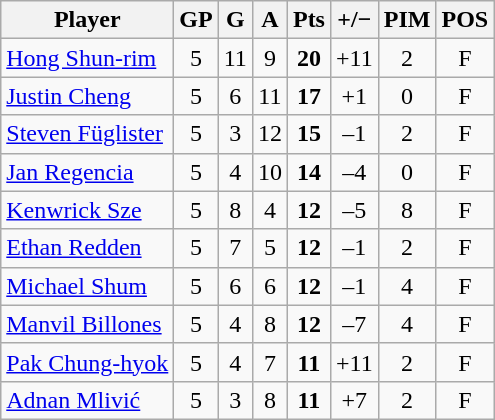<table class="wikitable sortable" style="text-align:center;">
<tr>
<th>Player</th>
<th>GP</th>
<th>G</th>
<th>A</th>
<th>Pts</th>
<th>+/−</th>
<th>PIM</th>
<th>POS</th>
</tr>
<tr>
<td style="text-align:left;"> <a href='#'>Hong Shun-rim</a></td>
<td>5</td>
<td>11</td>
<td>9</td>
<td><strong>20</strong></td>
<td>+11</td>
<td>2</td>
<td>F</td>
</tr>
<tr>
<td style="text-align:left;"> <a href='#'>Justin Cheng</a></td>
<td>5</td>
<td>6</td>
<td>11</td>
<td><strong>17</strong></td>
<td>+1</td>
<td>0</td>
<td>F</td>
</tr>
<tr>
<td style="text-align:left;"> <a href='#'>Steven Füglister</a></td>
<td>5</td>
<td>3</td>
<td>12</td>
<td><strong>15</strong></td>
<td>–1</td>
<td>2</td>
<td>F</td>
</tr>
<tr>
<td style="text-align:left;"> <a href='#'>Jan Regencia</a></td>
<td>5</td>
<td>4</td>
<td>10</td>
<td><strong>14</strong></td>
<td>–4</td>
<td>0</td>
<td>F</td>
</tr>
<tr>
<td style="text-align:left;"> <a href='#'>Kenwrick Sze</a></td>
<td>5</td>
<td>8</td>
<td>4</td>
<td><strong>12</strong></td>
<td>–5</td>
<td>8</td>
<td>F</td>
</tr>
<tr>
<td style="text-align:left;"> <a href='#'>Ethan Redden</a></td>
<td>5</td>
<td>7</td>
<td>5</td>
<td><strong>12</strong></td>
<td>–1</td>
<td>2</td>
<td>F</td>
</tr>
<tr>
<td style="text-align:left;"> <a href='#'>Michael Shum</a></td>
<td>5</td>
<td>6</td>
<td>6</td>
<td><strong>12</strong></td>
<td>–1</td>
<td>4</td>
<td>F</td>
</tr>
<tr>
<td style="text-align:left;"> <a href='#'>Manvil Billones</a></td>
<td>5</td>
<td>4</td>
<td>8</td>
<td><strong>12</strong></td>
<td>–7</td>
<td>4</td>
<td>F</td>
</tr>
<tr>
<td style="text-align:left;"> <a href='#'>Pak Chung-hyok</a></td>
<td>5</td>
<td>4</td>
<td>7</td>
<td><strong>11</strong></td>
<td>+11</td>
<td>2</td>
<td>F</td>
</tr>
<tr>
<td style="text-align:left;"> <a href='#'>Adnan Mlivić</a></td>
<td>5</td>
<td>3</td>
<td>8</td>
<td><strong>11</strong></td>
<td>+7</td>
<td>2</td>
<td>F</td>
</tr>
</table>
